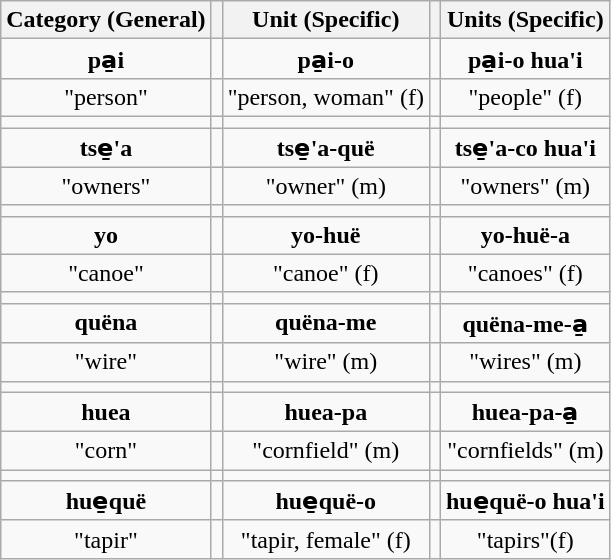<table class="wikitable" style="text-align: center;">
<tr>
<th>Category (General)</th>
<th></th>
<th>Unit (Specific)</th>
<th></th>
<th>Units (Specific)</th>
</tr>
<tr>
<td><strong>pa̱i</strong></td>
<td></td>
<td><strong>pa̱i-o</strong></td>
<td></td>
<td><strong>pa̱i-o hua'i</strong></td>
</tr>
<tr>
<td>"person"</td>
<td></td>
<td>"person, woman" (f)</td>
<td></td>
<td>"people" (f)</td>
</tr>
<tr>
<td></td>
<td></td>
<td></td>
<td></td>
<td></td>
</tr>
<tr>
<td><strong>tse̱'a</strong></td>
<td></td>
<td><strong>tse̱'a-quë</strong></td>
<td></td>
<td><strong>tse̱'a-co hua'i</strong></td>
</tr>
<tr>
<td>"owners"</td>
<td></td>
<td>"owner" (m)</td>
<td></td>
<td>"owners" (m)</td>
</tr>
<tr>
<td></td>
<td></td>
<td></td>
<td></td>
<td></td>
</tr>
<tr>
<td><strong>yo</strong></td>
<td></td>
<td><strong>yo-huë</strong></td>
<td></td>
<td><strong>yo-huë-a</strong></td>
</tr>
<tr>
<td>"canoe"</td>
<td></td>
<td>"canoe" (f)</td>
<td></td>
<td>"canoes" (f)</td>
</tr>
<tr>
<td></td>
<td></td>
<td></td>
<td></td>
<td></td>
</tr>
<tr>
<td><strong>quëna</strong></td>
<td></td>
<td><strong>quëna-me</strong></td>
<td></td>
<td><strong>quëna-me-a̱</strong></td>
</tr>
<tr>
<td>"wire"</td>
<td></td>
<td>"wire" (m)</td>
<td></td>
<td>"wires" (m)</td>
</tr>
<tr>
<td></td>
<td></td>
<td></td>
<td></td>
<td></td>
</tr>
<tr>
<td><strong>huea</strong></td>
<td></td>
<td><strong>huea-pa</strong></td>
<td></td>
<td><strong>huea-pa-a̱</strong></td>
</tr>
<tr>
<td>"corn"</td>
<td></td>
<td>"cornfield" (m)</td>
<td></td>
<td>"cornfields" (m)</td>
</tr>
<tr>
<td></td>
<td></td>
<td></td>
<td></td>
<td></td>
</tr>
<tr>
<td><strong>hue̱quë</strong></td>
<td></td>
<td><strong>hue̱quë-o</strong></td>
<td></td>
<td><strong>hue̱quë-o hua'i</strong></td>
</tr>
<tr>
<td>"tapir"</td>
<td></td>
<td>"tapir, female" (f)</td>
<td></td>
<td>"tapirs"(f)</td>
</tr>
</table>
